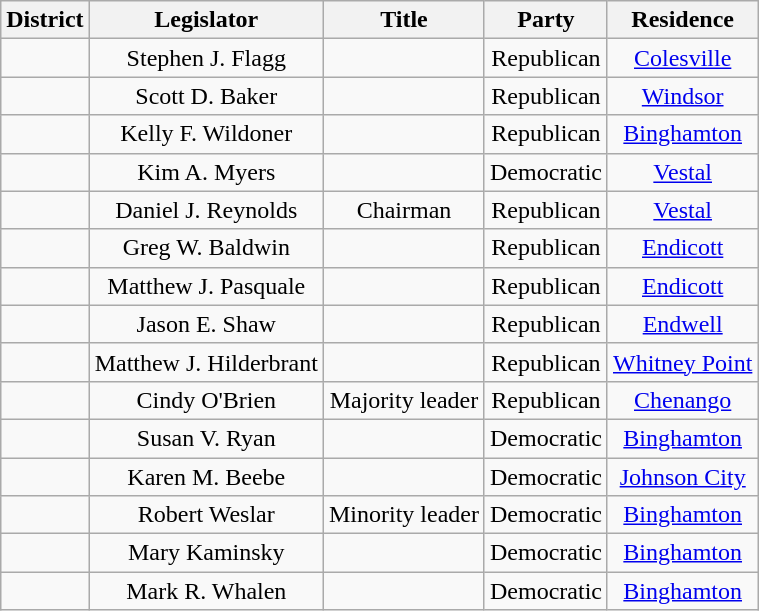<table class="wikitable" style="text-align:center">
<tr>
<th>District</th>
<th>Legislator</th>
<th>Title</th>
<th>Party</th>
<th>Residence</th>
</tr>
<tr>
<td></td>
<td>Stephen J. Flagg</td>
<td></td>
<td>Republican</td>
<td><a href='#'>Colesville</a></td>
</tr>
<tr>
<td></td>
<td>Scott D. Baker</td>
<td></td>
<td>Republican</td>
<td><a href='#'>Windsor</a></td>
</tr>
<tr>
<td></td>
<td>Kelly F. Wildoner</td>
<td></td>
<td>Republican</td>
<td><a href='#'>Binghamton</a></td>
</tr>
<tr>
<td></td>
<td>Kim A. Myers</td>
<td></td>
<td>Democratic</td>
<td><a href='#'>Vestal</a></td>
</tr>
<tr>
<td></td>
<td>Daniel J. Reynolds</td>
<td>Chairman</td>
<td>Republican</td>
<td><a href='#'>Vestal</a></td>
</tr>
<tr>
<td></td>
<td>Greg W. Baldwin</td>
<td></td>
<td>Republican</td>
<td><a href='#'>Endicott</a></td>
</tr>
<tr>
<td></td>
<td>Matthew J. Pasquale</td>
<td></td>
<td>Republican</td>
<td><a href='#'>Endicott</a></td>
</tr>
<tr>
<td></td>
<td>Jason E. Shaw</td>
<td></td>
<td>Republican</td>
<td><a href='#'>Endwell</a></td>
</tr>
<tr>
<td></td>
<td>Matthew J. Hilderbrant</td>
<td></td>
<td>Republican</td>
<td><a href='#'>Whitney Point</a></td>
</tr>
<tr>
<td></td>
<td>Cindy O'Brien</td>
<td>Majority leader</td>
<td>Republican</td>
<td><a href='#'>Chenango</a></td>
</tr>
<tr>
<td></td>
<td>Susan V. Ryan</td>
<td></td>
<td>Democratic</td>
<td><a href='#'>Binghamton</a></td>
</tr>
<tr>
<td></td>
<td>Karen M. Beebe</td>
<td></td>
<td>Democratic</td>
<td><a href='#'>Johnson City</a></td>
</tr>
<tr>
<td></td>
<td>Robert Weslar</td>
<td>Minority leader</td>
<td>Democratic</td>
<td><a href='#'>Binghamton</a></td>
</tr>
<tr>
<td></td>
<td>Mary Kaminsky</td>
<td></td>
<td>Democratic</td>
<td><a href='#'>Binghamton</a></td>
</tr>
<tr>
<td></td>
<td>Mark R. Whalen</td>
<td></td>
<td>Democratic</td>
<td><a href='#'>Binghamton</a></td>
</tr>
</table>
